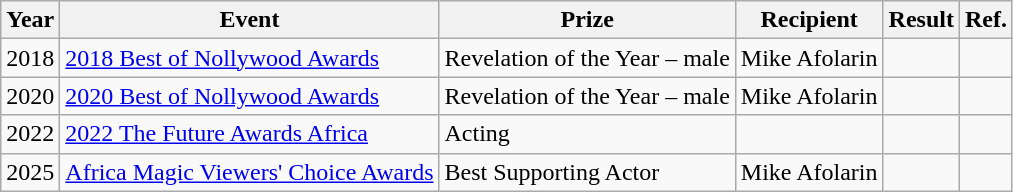<table class="wikitable">
<tr>
<th><strong>Year</strong></th>
<th><strong>Event</strong></th>
<th><strong>Prize</strong></th>
<th>Recipient</th>
<th>Result</th>
<th>Ref.</th>
</tr>
<tr>
<td>2018</td>
<td><a href='#'>2018 Best of Nollywood Awards</a></td>
<td>Revelation of the Year – male</td>
<td>Mike Afolarin</td>
<td></td>
<td></td>
</tr>
<tr>
<td>2020</td>
<td><a href='#'>2020 Best of Nollywood Awards</a></td>
<td>Revelation of the Year – male</td>
<td>Mike Afolarin</td>
<td></td>
<td></td>
</tr>
<tr>
<td>2022</td>
<td><a href='#'>2022 The Future Awards Africa</a></td>
<td>Acting</td>
<td></td>
<td></td>
<td></td>
</tr>
<tr>
<td>2025</td>
<td><a href='#'>Africa Magic Viewers' Choice Awards</a></td>
<td>Best Supporting Actor</td>
<td>Mike Afolarin</td>
<td></td>
<td></td>
</tr>
</table>
